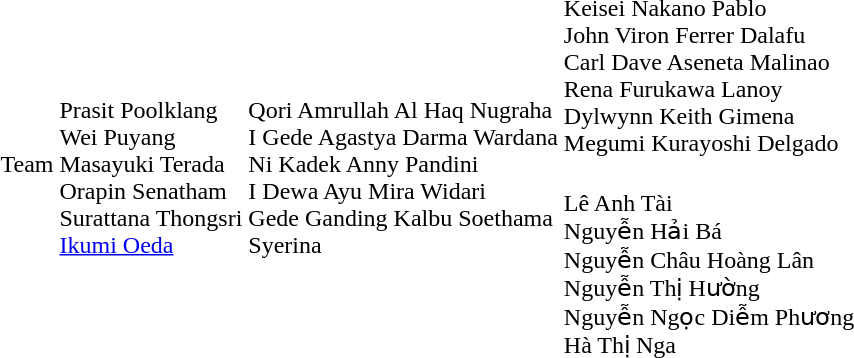<table>
<tr>
<td rowspan=2>Team</td>
<td rowspan=2 nowrap><br>Prasit Poolklang<br>Wei Puyang<br>Masayuki Terada<br>Orapin Senatham<br>Surattana Thongsri<br><a href='#'>Ikumi Oeda</a></td>
<td rowspan=2 nowrap><br>Qori Amrullah Al Haq Nugraha<br>I Gede Agastya Darma Wardana<br>Ni Kadek Anny Pandini<br>I Dewa Ayu Mira Widari<br>Gede Ganding Kalbu Soethama<br>Syerina</td>
<td><br>Keisei Nakano Pablo<br>John Viron Ferrer Dalafu<br>Carl Dave Aseneta Malinao<br>Rena Furukawa Lanoy<br>Dylwynn Keith Gimena<br>Megumi Kurayoshi Delgado</td>
</tr>
<tr>
<td nowrap><br>Lê Anh Tài<br>Nguyễn Hải Bá<br>Nguyễn Châu Hoàng Lân<br>Nguyễn Thị Hường<br>Nguyễn Ngọc Diễm Phương<br>Hà Thị Nga</td>
</tr>
</table>
